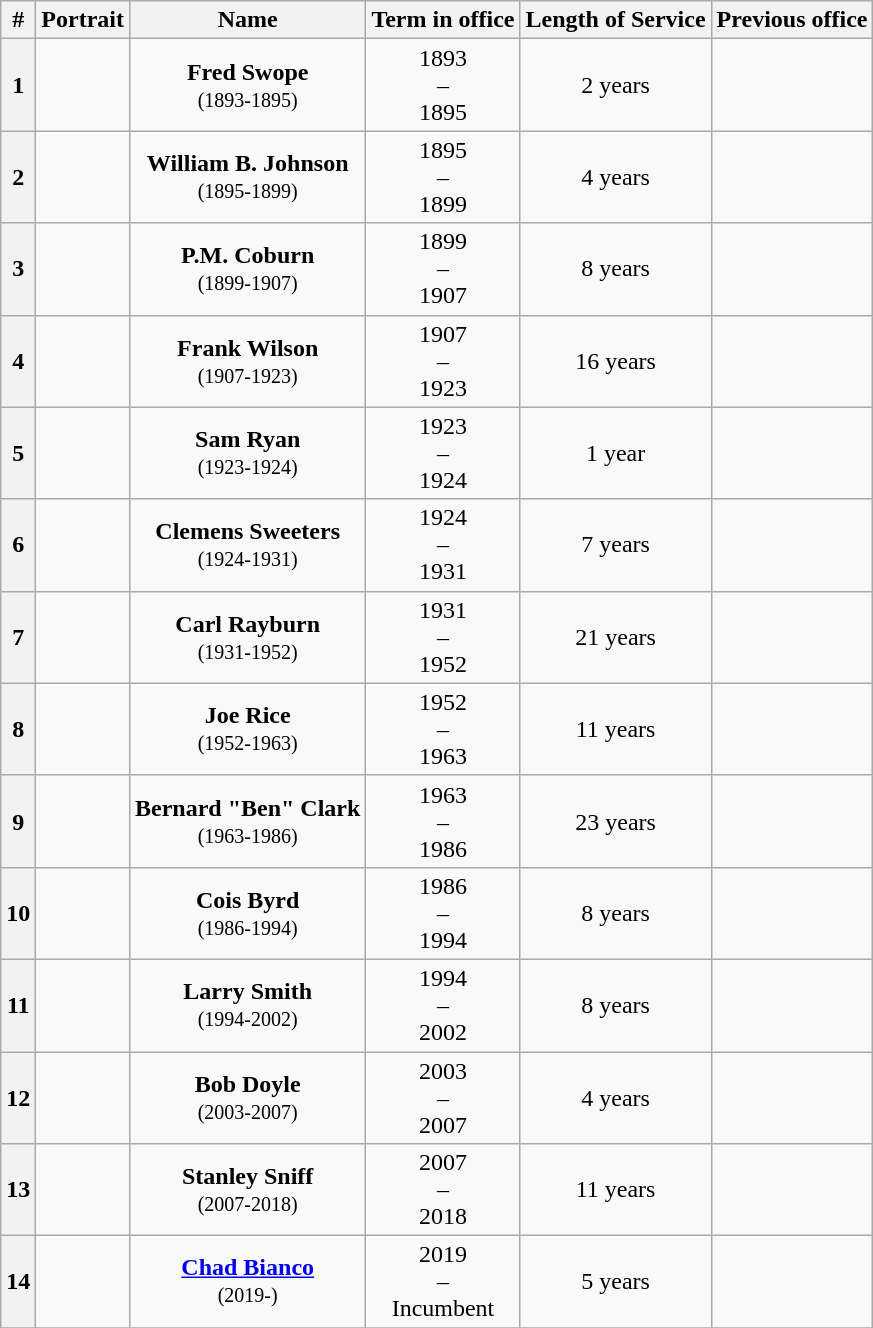<table class="wikitable" style="text-align: center;">
<tr>
<th>#</th>
<th>Portrait</th>
<th>Name</th>
<th>Term in office</th>
<th>Length of Service</th>
<th>Previous office</th>
</tr>
<tr>
<th>1</th>
<td></td>
<td><strong>Fred Swope</strong><br><small>(1893-1895)</small></td>
<td><span>1893</span><br>–<br><span>1895</span><br></td>
<td>2 years</td>
<td></td>
</tr>
<tr>
<th>2</th>
<td></td>
<td><strong>William B. Johnson</strong><br><small>(1895-1899)</small></td>
<td><span>1895</span><br>–<br><span>1899</span><br></td>
<td>4 years</td>
<td></td>
</tr>
<tr>
<th>3</th>
<td></td>
<td><strong>P.M. Coburn</strong><br><small>(1899-1907)</small></td>
<td><span>1899</span><br>–<br><span>1907</span><br></td>
<td>8 years</td>
<td></td>
</tr>
<tr>
<th>4</th>
<td></td>
<td><strong>Frank Wilson</strong><br><small>(1907-1923)</small></td>
<td><span>1907</span><br>–<br><span>1923</span><br></td>
<td>16 years</td>
<td></td>
</tr>
<tr>
<th>5</th>
<td></td>
<td><strong>Sam Ryan</strong><br><small>(1923-1924)</small></td>
<td><span>1923</span><br>–<br><span>1924</span><br></td>
<td>1 year</td>
<td></td>
</tr>
<tr>
<th>6</th>
<td></td>
<td><strong>Clemens Sweeters</strong><br><small>(1924-1931)</small></td>
<td><span>1924</span><br>–<br><span>1931</span><br></td>
<td>7 years</td>
<td></td>
</tr>
<tr>
<th>7</th>
<td></td>
<td><strong>Carl Rayburn</strong><br><small>(1931-1952)</small></td>
<td><span>1931</span><br>–<br><span>1952</span><br></td>
<td>21 years</td>
<td></td>
</tr>
<tr>
<th>8</th>
<td></td>
<td><strong>Joe Rice</strong><br><small>(1952-1963)</small></td>
<td><span>1952</span><br>–<br><span>1963</span><br></td>
<td>11 years</td>
<td></td>
</tr>
<tr>
<th>9</th>
<td></td>
<td><strong>Bernard "Ben" Clark</strong><br><small>(1963-1986)</small></td>
<td><span>1963</span><br>–<br><span>1986</span><br></td>
<td>23 years</td>
<td></td>
</tr>
<tr>
<th>10</th>
<td></td>
<td><strong>Cois Byrd</strong><br><small>(1986-1994)</small></td>
<td><span>1986</span><br>–<br><span>1994</span><br></td>
<td>8 years</td>
<td></td>
</tr>
<tr>
<th>11</th>
<td></td>
<td><strong>Larry Smith</strong><br><small>(1994-2002)</small></td>
<td><span>1994</span><br>–<br><span>2002</span><br></td>
<td>8 years</td>
<td></td>
</tr>
<tr>
<th>12</th>
<td></td>
<td><strong>Bob Doyle</strong><br><small>(2003-2007)</small></td>
<td><span>2003</span><br>–<br><span>2007</span><br></td>
<td>4 years</td>
<td></td>
</tr>
<tr>
<th>13</th>
<td></td>
<td><strong>Stanley Sniff</strong><br><small>(2007-2018)</small></td>
<td><span>2007</span><br>–<br><span>2018</span><br></td>
<td>11 years</td>
<td></td>
</tr>
<tr>
<th>14</th>
<td></td>
<td><strong><a href='#'>Chad Bianco</a></strong><br><small>(2019-)</small></td>
<td><span>2019</span><br>–<br><span>Incumbent</span><br></td>
<td>5 years</td>
<td></td>
</tr>
<tr>
</tr>
</table>
